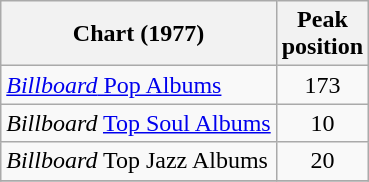<table class="wikitable">
<tr>
<th>Chart (1977)</th>
<th>Peak<br>position</th>
</tr>
<tr>
<td><a href='#'><em>Billboard</em> Pop Albums</a></td>
<td align=center>173</td>
</tr>
<tr>
<td><em>Billboard</em> <a href='#'>Top Soul Albums</a></td>
<td align=center>10</td>
</tr>
<tr>
<td><em>Billboard</em> Top Jazz Albums</td>
<td align=center>20</td>
</tr>
<tr>
</tr>
</table>
